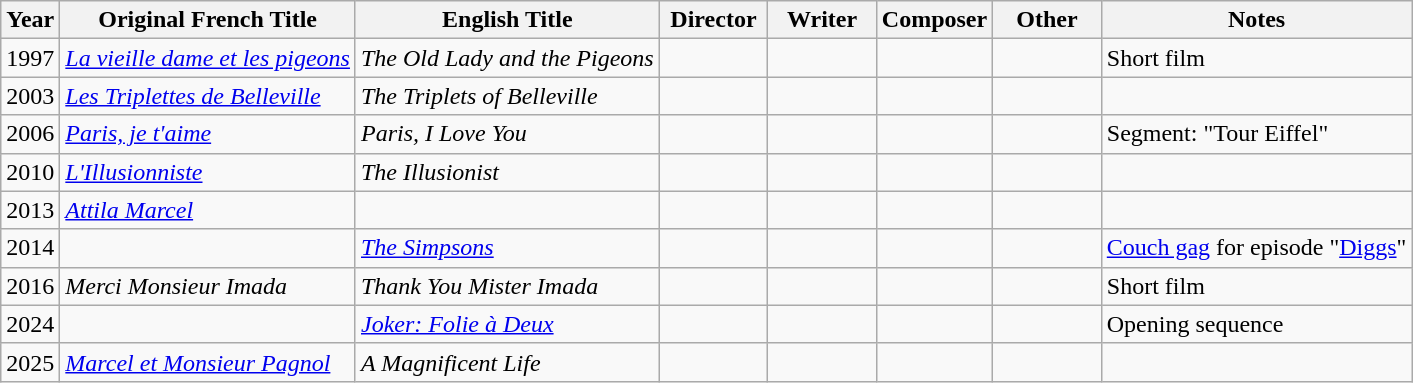<table class="wikitable unsortable">
<tr>
<th>Year</th>
<th>Original French Title</th>
<th>English Title</th>
<th width=65>Director</th>
<th width=65>Writer</th>
<th width=65>Composer</th>
<th width=65>Other</th>
<th>Notes</th>
</tr>
<tr>
<td>1997</td>
<td><em><a href='#'>La vieille dame et les pigeons</a></em></td>
<td><em>The Old Lady and the Pigeons</em></td>
<td></td>
<td></td>
<td></td>
<td></td>
<td>Short film</td>
</tr>
<tr>
<td>2003</td>
<td><em><a href='#'>Les Triplettes de Belleville</a></em></td>
<td><em>The Triplets of Belleville</em></td>
<td></td>
<td></td>
<td></td>
<td></td>
<td></td>
</tr>
<tr>
<td>2006</td>
<td><em><a href='#'>Paris, je t'aime</a></em></td>
<td><em>Paris, I Love You</em></td>
<td></td>
<td></td>
<td></td>
<td></td>
<td>Segment: "Tour Eiffel"</td>
</tr>
<tr>
<td>2010</td>
<td><em><a href='#'>L'Illusionniste</a></em></td>
<td><em>The Illusionist</em></td>
<td></td>
<td></td>
<td></td>
<td></td>
<td></td>
</tr>
<tr>
<td>2013</td>
<td><em><a href='#'>Attila Marcel</a></em></td>
<td></td>
<td></td>
<td></td>
<td></td>
<td></td>
<td></td>
</tr>
<tr>
<td>2014</td>
<td></td>
<td><em><a href='#'>The Simpsons</a></em></td>
<td></td>
<td></td>
<td></td>
<td></td>
<td><a href='#'>Couch gag</a> for episode "<a href='#'>Diggs</a>"</td>
</tr>
<tr>
<td>2016</td>
<td><em>Merci Monsieur Imada</em></td>
<td><em>Thank You Mister Imada</em></td>
<td></td>
<td></td>
<td></td>
<td></td>
<td>Short film</td>
</tr>
<tr>
<td>2024</td>
<td></td>
<td><em><a href='#'>Joker: Folie à Deux</a></em></td>
<td></td>
<td></td>
<td></td>
<td></td>
<td>Opening sequence</td>
</tr>
<tr>
<td>2025</td>
<td><em><a href='#'>Marcel et Monsieur Pagnol</a></em></td>
<td><em>A Magnificent Life</em></td>
<td></td>
<td></td>
<td></td>
<td></td>
<td></td>
</tr>
</table>
